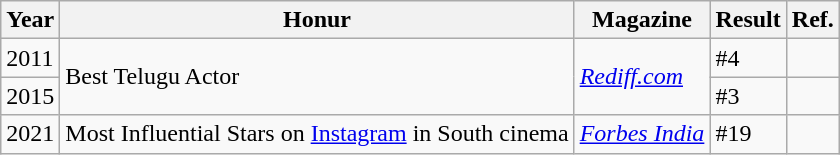<table class="wikitable">
<tr>
<th>Year</th>
<th>Honur</th>
<th>Magazine</th>
<th>Result</th>
<th>Ref.</th>
</tr>
<tr>
<td>2011</td>
<td rowspan="2">Best Telugu Actor</td>
<td rowspan="2"><em><a href='#'>Rediff.com</a></em></td>
<td>#4</td>
<td></td>
</tr>
<tr>
<td>2015</td>
<td>#3</td>
<td></td>
</tr>
<tr>
<td>2021</td>
<td>Most Influential Stars on <a href='#'>Instagram</a> in South cinema</td>
<td><em><a href='#'>Forbes India</a></em></td>
<td>#19</td>
<td></td>
</tr>
</table>
